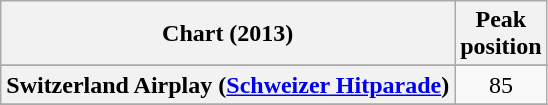<table class="wikitable sortable plainrowheaders">
<tr>
<th>Chart (2013)</th>
<th>Peak<br>position</th>
</tr>
<tr>
</tr>
<tr>
</tr>
<tr>
</tr>
<tr>
<th scope="row">Switzerland Airplay (<a href='#'>Schweizer Hitparade</a>)</th>
<td align="center">85</td>
</tr>
<tr>
</tr>
</table>
